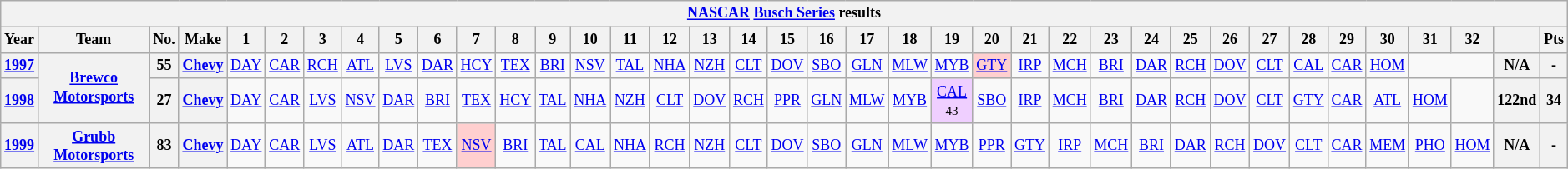<table class="wikitable" style="text-align:center; font-size:75%">
<tr>
<th colspan=42><a href='#'>NASCAR</a> <a href='#'>Busch Series</a> results</th>
</tr>
<tr>
<th>Year</th>
<th>Team</th>
<th>No.</th>
<th>Make</th>
<th>1</th>
<th>2</th>
<th>3</th>
<th>4</th>
<th>5</th>
<th>6</th>
<th>7</th>
<th>8</th>
<th>9</th>
<th>10</th>
<th>11</th>
<th>12</th>
<th>13</th>
<th>14</th>
<th>15</th>
<th>16</th>
<th>17</th>
<th>18</th>
<th>19</th>
<th>20</th>
<th>21</th>
<th>22</th>
<th>23</th>
<th>24</th>
<th>25</th>
<th>26</th>
<th>27</th>
<th>28</th>
<th>29</th>
<th>30</th>
<th>31</th>
<th>32</th>
<th></th>
<th>Pts</th>
</tr>
<tr>
<th><a href='#'>1997</a></th>
<th rowspan=2><a href='#'>Brewco Motorsports</a></th>
<th>55</th>
<th><a href='#'>Chevy</a></th>
<td><a href='#'>DAY</a></td>
<td><a href='#'>CAR</a></td>
<td><a href='#'>RCH</a></td>
<td><a href='#'>ATL</a></td>
<td><a href='#'>LVS</a></td>
<td><a href='#'>DAR</a></td>
<td><a href='#'>HCY</a></td>
<td><a href='#'>TEX</a></td>
<td><a href='#'>BRI</a></td>
<td><a href='#'>NSV</a></td>
<td><a href='#'>TAL</a></td>
<td><a href='#'>NHA</a></td>
<td><a href='#'>NZH</a></td>
<td><a href='#'>CLT</a></td>
<td><a href='#'>DOV</a></td>
<td><a href='#'>SBO</a></td>
<td><a href='#'>GLN</a></td>
<td><a href='#'>MLW</a></td>
<td><a href='#'>MYB</a></td>
<td style="background:#FFCFCF;"><a href='#'>GTY</a><br></td>
<td><a href='#'>IRP</a></td>
<td><a href='#'>MCH</a></td>
<td><a href='#'>BRI</a></td>
<td><a href='#'>DAR</a></td>
<td><a href='#'>RCH</a></td>
<td><a href='#'>DOV</a></td>
<td><a href='#'>CLT</a></td>
<td><a href='#'>CAL</a></td>
<td><a href='#'>CAR</a></td>
<td><a href='#'>HOM</a></td>
<td colspan=2></td>
<th>N/A</th>
<th>-</th>
</tr>
<tr>
<th><a href='#'>1998</a></th>
<th>27</th>
<th><a href='#'>Chevy</a></th>
<td><a href='#'>DAY</a></td>
<td><a href='#'>CAR</a></td>
<td><a href='#'>LVS</a></td>
<td><a href='#'>NSV</a></td>
<td><a href='#'>DAR</a></td>
<td><a href='#'>BRI</a></td>
<td><a href='#'>TEX</a></td>
<td><a href='#'>HCY</a></td>
<td><a href='#'>TAL</a></td>
<td><a href='#'>NHA</a></td>
<td><a href='#'>NZH</a></td>
<td><a href='#'>CLT</a></td>
<td><a href='#'>DOV</a></td>
<td><a href='#'>RCH</a></td>
<td><a href='#'>PPR</a></td>
<td><a href='#'>GLN</a></td>
<td><a href='#'>MLW</a></td>
<td><a href='#'>MYB</a></td>
<td style="background:#EFCFFF;"><a href='#'>CAL</a><br><small>43</small></td>
<td><a href='#'>SBO</a></td>
<td><a href='#'>IRP</a></td>
<td><a href='#'>MCH</a></td>
<td><a href='#'>BRI</a></td>
<td><a href='#'>DAR</a></td>
<td><a href='#'>RCH</a></td>
<td><a href='#'>DOV</a></td>
<td><a href='#'>CLT</a></td>
<td><a href='#'>GTY</a></td>
<td><a href='#'>CAR</a></td>
<td><a href='#'>ATL</a></td>
<td><a href='#'>HOM</a></td>
<td colspan=1></td>
<th>122nd</th>
<th>34</th>
</tr>
<tr>
<th><a href='#'>1999</a></th>
<th><a href='#'>Grubb Motorsports</a></th>
<th>83</th>
<th><a href='#'>Chevy</a></th>
<td><a href='#'>DAY</a></td>
<td><a href='#'>CAR</a></td>
<td><a href='#'>LVS</a></td>
<td><a href='#'>ATL</a></td>
<td><a href='#'>DAR</a></td>
<td><a href='#'>TEX</a></td>
<td style="background:#FFCFCF;"><a href='#'>NSV</a><br></td>
<td><a href='#'>BRI</a></td>
<td><a href='#'>TAL</a></td>
<td><a href='#'>CAL</a></td>
<td><a href='#'>NHA</a></td>
<td><a href='#'>RCH</a></td>
<td><a href='#'>NZH</a></td>
<td><a href='#'>CLT</a></td>
<td><a href='#'>DOV</a></td>
<td><a href='#'>SBO</a></td>
<td><a href='#'>GLN</a></td>
<td><a href='#'>MLW</a></td>
<td><a href='#'>MYB</a></td>
<td><a href='#'>PPR</a></td>
<td><a href='#'>GTY</a></td>
<td><a href='#'>IRP</a></td>
<td><a href='#'>MCH</a></td>
<td><a href='#'>BRI</a></td>
<td><a href='#'>DAR</a></td>
<td><a href='#'>RCH</a></td>
<td><a href='#'>DOV</a></td>
<td><a href='#'>CLT</a></td>
<td><a href='#'>CAR</a></td>
<td><a href='#'>MEM</a></td>
<td><a href='#'>PHO</a></td>
<td><a href='#'>HOM</a></td>
<th>N/A</th>
<th>-</th>
</tr>
</table>
